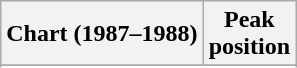<table class="wikitable sortable plainrowheaders" style="text-align:center">
<tr>
<th scope="col">Chart (1987–1988)</th>
<th scope="col">Peak<br>position</th>
</tr>
<tr>
</tr>
<tr>
</tr>
</table>
